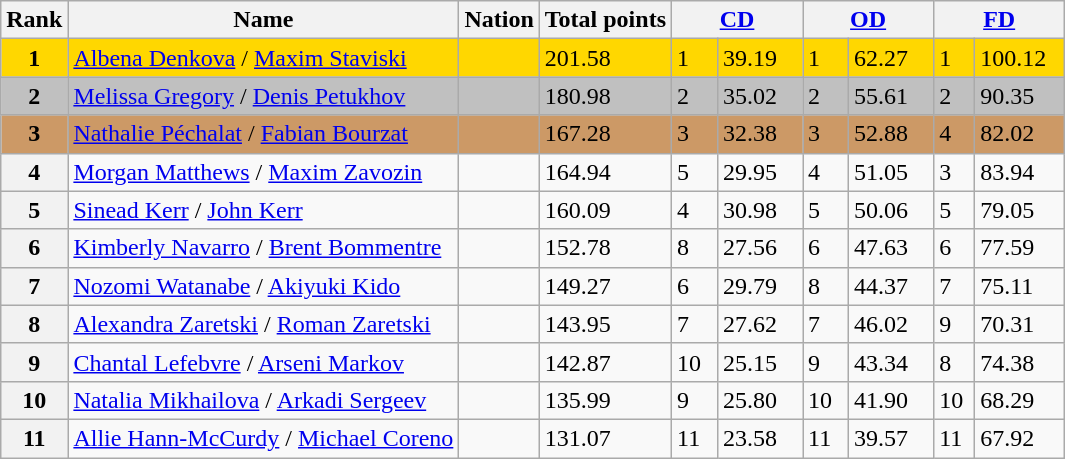<table class="wikitable">
<tr>
<th>Rank</th>
<th>Name</th>
<th>Nation</th>
<th>Total points</th>
<th colspan="2" width="80px"><a href='#'>CD</a></th>
<th colspan="2" width="80px"><a href='#'>OD</a></th>
<th colspan="2" width="80px"><a href='#'>FD</a></th>
</tr>
<tr bgcolor="gold">
<td align="center"><strong>1</strong></td>
<td><a href='#'>Albena Denkova</a> / <a href='#'>Maxim Staviski</a></td>
<td></td>
<td>201.58</td>
<td>1</td>
<td>39.19</td>
<td>1</td>
<td>62.27</td>
<td>1</td>
<td>100.12</td>
</tr>
<tr bgcolor="silver">
<td align="center"><strong>2</strong></td>
<td><a href='#'>Melissa Gregory</a> / <a href='#'>Denis Petukhov</a></td>
<td></td>
<td>180.98</td>
<td>2</td>
<td>35.02</td>
<td>2</td>
<td>55.61</td>
<td>2</td>
<td>90.35</td>
</tr>
<tr bgcolor="cc9966">
<td align="center"><strong>3</strong></td>
<td><a href='#'>Nathalie Péchalat</a> / <a href='#'>Fabian Bourzat</a></td>
<td></td>
<td>167.28</td>
<td>3</td>
<td>32.38</td>
<td>3</td>
<td>52.88</td>
<td>4</td>
<td>82.02</td>
</tr>
<tr>
<th>4</th>
<td><a href='#'>Morgan Matthews</a> / <a href='#'>Maxim Zavozin</a></td>
<td></td>
<td>164.94</td>
<td>5</td>
<td>29.95</td>
<td>4</td>
<td>51.05</td>
<td>3</td>
<td>83.94</td>
</tr>
<tr>
<th>5</th>
<td><a href='#'>Sinead Kerr</a> / <a href='#'>John Kerr</a></td>
<td></td>
<td>160.09</td>
<td>4</td>
<td>30.98</td>
<td>5</td>
<td>50.06</td>
<td>5</td>
<td>79.05</td>
</tr>
<tr>
<th>6</th>
<td><a href='#'>Kimberly Navarro</a> / <a href='#'>Brent Bommentre</a></td>
<td></td>
<td>152.78</td>
<td>8</td>
<td>27.56</td>
<td>6</td>
<td>47.63</td>
<td>6</td>
<td>77.59</td>
</tr>
<tr>
<th>7</th>
<td><a href='#'>Nozomi Watanabe</a> / <a href='#'>Akiyuki Kido</a></td>
<td></td>
<td>149.27</td>
<td>6</td>
<td>29.79</td>
<td>8</td>
<td>44.37</td>
<td>7</td>
<td>75.11</td>
</tr>
<tr>
<th>8</th>
<td><a href='#'>Alexandra Zaretski</a> / <a href='#'>Roman Zaretski</a></td>
<td></td>
<td>143.95</td>
<td>7</td>
<td>27.62</td>
<td>7</td>
<td>46.02</td>
<td>9</td>
<td>70.31</td>
</tr>
<tr>
<th>9</th>
<td><a href='#'>Chantal Lefebvre</a> / <a href='#'>Arseni Markov</a></td>
<td></td>
<td>142.87</td>
<td>10</td>
<td>25.15</td>
<td>9</td>
<td>43.34</td>
<td>8</td>
<td>74.38</td>
</tr>
<tr>
<th>10</th>
<td><a href='#'>Natalia Mikhailova</a> / <a href='#'>Arkadi Sergeev</a></td>
<td></td>
<td>135.99</td>
<td>9</td>
<td>25.80</td>
<td>10</td>
<td>41.90</td>
<td>10</td>
<td>68.29</td>
</tr>
<tr>
<th>11</th>
<td><a href='#'>Allie Hann-McCurdy</a> / <a href='#'>Michael Coreno</a></td>
<td></td>
<td>131.07</td>
<td>11</td>
<td>23.58</td>
<td>11</td>
<td>39.57</td>
<td>11</td>
<td>67.92</td>
</tr>
</table>
